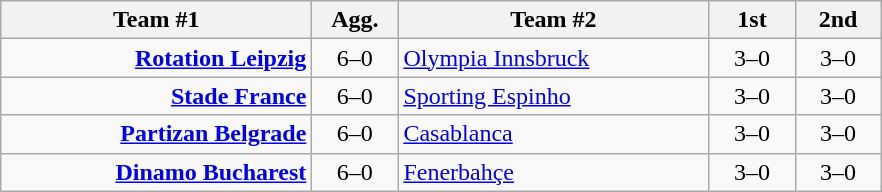<table class=wikitable style="text-align:center">
<tr>
<th width=200>Team #1</th>
<th width=50>Agg.</th>
<th width=200>Team #2</th>
<th width=50>1st</th>
<th width=50>2nd</th>
</tr>
<tr>
<td align=right><strong><a href='#'>Rotation Leipzig</a></strong> </td>
<td>6–0</td>
<td align=left> <a href='#'>Olympia Innsbruck</a></td>
<td align=center>3–0</td>
<td align=center>3–0</td>
</tr>
<tr>
<td align=right><strong><a href='#'>Stade France</a></strong> </td>
<td>6–0</td>
<td align=left> <a href='#'>Sporting Espinho</a></td>
<td align=center>3–0</td>
<td align=center>3–0</td>
</tr>
<tr>
<td align=right><strong><a href='#'>Partizan Belgrade</a></strong> </td>
<td>6–0</td>
<td align=left> <a href='#'>Casablanca</a></td>
<td align=center>3–0</td>
<td align=center>3–0</td>
</tr>
<tr>
<td align=right><strong><a href='#'>Dinamo Bucharest</a></strong> </td>
<td>6–0</td>
<td align=left> <a href='#'>Fenerbahçe</a></td>
<td align=center>3–0</td>
<td align=center>3–0</td>
</tr>
</table>
